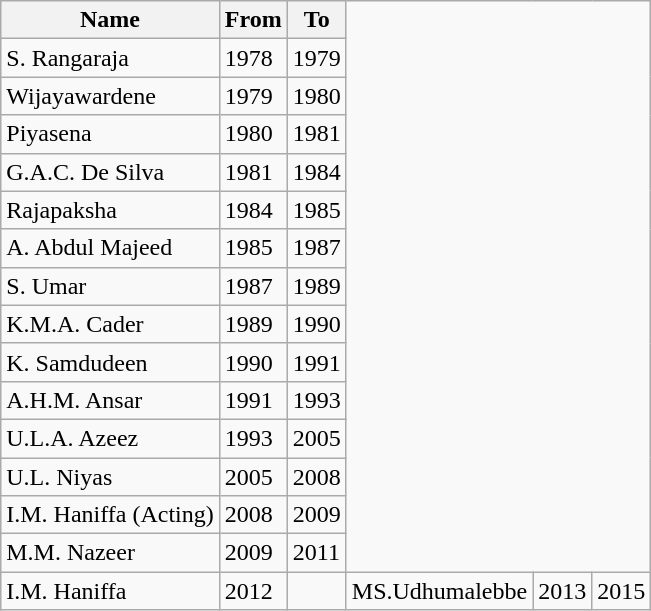<table class="wikitable">
<tr>
<th>Name</th>
<th>From</th>
<th>To</th>
</tr>
<tr>
<td>S. Rangaraja</td>
<td>1978</td>
<td>1979</td>
</tr>
<tr>
<td>Wijayawardene</td>
<td>1979</td>
<td>1980</td>
</tr>
<tr>
<td>Piyasena</td>
<td>1980</td>
<td>1981</td>
</tr>
<tr>
<td>G.A.C. De Silva</td>
<td>1981</td>
<td>1984</td>
</tr>
<tr>
<td>Rajapaksha</td>
<td>1984</td>
<td>1985</td>
</tr>
<tr>
<td>A. Abdul Majeed</td>
<td>1985</td>
<td>1987</td>
</tr>
<tr>
<td>S. Umar</td>
<td>1987</td>
<td>1989</td>
</tr>
<tr>
<td>K.M.A. Cader</td>
<td>1989</td>
<td>1990</td>
</tr>
<tr>
<td>K. Samdudeen</td>
<td>1990</td>
<td>1991</td>
</tr>
<tr>
<td>A.H.M. Ansar</td>
<td>1991</td>
<td>1993</td>
</tr>
<tr>
<td>U.L.A. Azeez</td>
<td>1993</td>
<td>2005</td>
</tr>
<tr>
<td>U.L. Niyas</td>
<td>2005</td>
<td>2008</td>
</tr>
<tr>
<td>I.M. Haniffa (Acting)</td>
<td>2008</td>
<td>2009</td>
</tr>
<tr>
<td>M.M. Nazeer</td>
<td>2009</td>
<td>2011</td>
</tr>
<tr>
<td>I.M. Haniffa</td>
<td>2012</td>
<td></td>
<td>MS.Udhumalebbe</td>
<td>2013</td>
<td>2015</td>
</tr>
</table>
